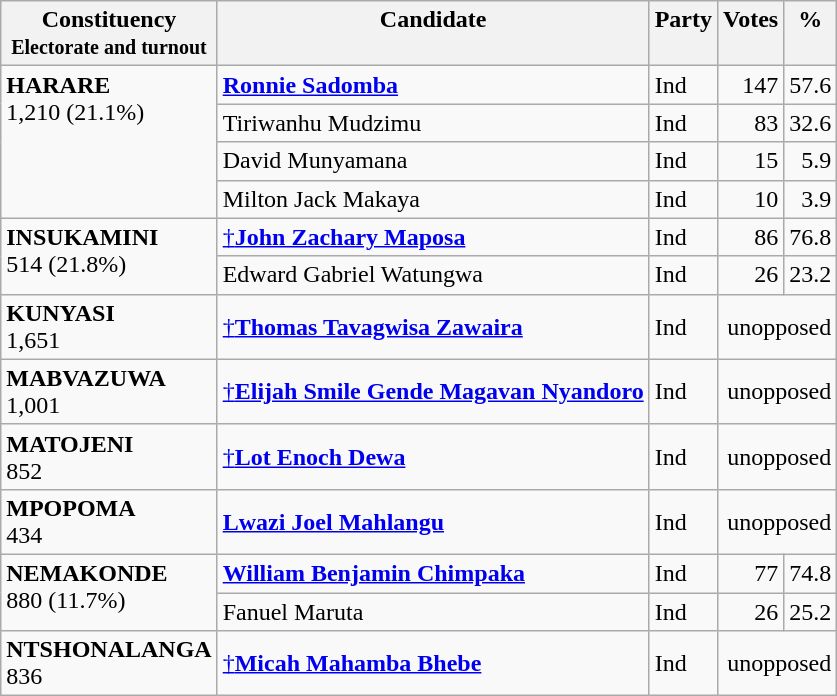<table class="wikitable">
<tr>
<th align="left">Constituency<br><small>Electorate and turnout</small></th>
<th align="center" valign="top">Candidate</th>
<th align="center" valign="top">Party</th>
<th align="center" valign="top">Votes</th>
<th align="center" valign="top">%</th>
</tr>
<tr>
<td valign="top" rowspan="4"><strong>HARARE</strong><br>1,210 (21.1%)</td>
<td align="left"><strong><a href='#'>Ronnie Sadomba</a></strong></td>
<td align="left">Ind</td>
<td align="right">147</td>
<td align="right">57.6</td>
</tr>
<tr>
<td align="left">Tiriwanhu Mudzimu</td>
<td align="left">Ind</td>
<td align="right">83</td>
<td align="right">32.6</td>
</tr>
<tr>
<td align="left">David Munyamana</td>
<td align="left">Ind</td>
<td align="right">15</td>
<td align="right">5.9</td>
</tr>
<tr>
<td align="left">Milton Jack Makaya</td>
<td align="left">Ind</td>
<td align="right">10</td>
<td align="right">3.9</td>
</tr>
<tr>
<td valign="top" rowspan="2"><strong>INSUKAMINI</strong><br>514 (21.8%)</td>
<td align="left"><a href='#'>†</a><strong><a href='#'>John Zachary Maposa</a></strong></td>
<td align="left">Ind</td>
<td align="right">86</td>
<td align="right">76.8</td>
</tr>
<tr>
<td align="left">Edward Gabriel Watungwa</td>
<td align="left">Ind</td>
<td align="right">26</td>
<td align="right">23.2</td>
</tr>
<tr>
<td valign="top"><strong>KUNYASI</strong><br>1,651</td>
<td align="left"><a href='#'>†</a><strong><a href='#'>Thomas Tavagwisa Zawaira</a></strong></td>
<td align="left">Ind</td>
<td align="right" colspan=2>unopposed</td>
</tr>
<tr>
<td valign="top"><strong>MABVAZUWA</strong><br>1,001</td>
<td align="left"><a href='#'>†</a><strong><a href='#'>Elijah Smile Gende Magavan Nyandoro</a></strong></td>
<td align="left">Ind</td>
<td align="right" colspan=2>unopposed</td>
</tr>
<tr>
<td valign="top"><strong>MATOJENI</strong><br>852</td>
<td align="left"><a href='#'>†</a><strong><a href='#'>Lot Enoch Dewa</a></strong></td>
<td align="left">Ind</td>
<td align="right" colspan=2>unopposed</td>
</tr>
<tr>
<td valign="top"><strong>MPOPOMA</strong><br>434</td>
<td align="left"><strong><a href='#'>Lwazi Joel Mahlangu</a></strong></td>
<td align="left">Ind</td>
<td align="right" colspan=2>unopposed</td>
</tr>
<tr>
<td valign="top" rowspan="2"><strong>NEMAKONDE</strong><br>880 (11.7%)</td>
<td align="left"><strong><a href='#'>William Benjamin Chimpaka</a></strong></td>
<td align="left">Ind</td>
<td align="right">77</td>
<td align="right">74.8</td>
</tr>
<tr>
<td align="left">Fanuel Maruta</td>
<td align="left">Ind</td>
<td align="right">26</td>
<td align="right">25.2</td>
</tr>
<tr>
<td valign="top"><strong>NTSHONALANGA</strong><br>836</td>
<td align="left"><a href='#'>†</a><strong><a href='#'>Micah Mahamba Bhebe</a></strong></td>
<td align="left">Ind</td>
<td align="right" colspan=2>unopposed</td>
</tr>
</table>
